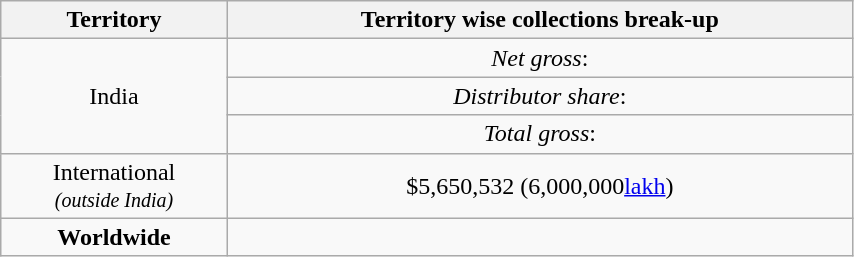<table class="wikitable"  style="float:centre; width:45%; text-align:center;">
<tr>
<th>Territory</th>
<th>Territory wise collections break-up</th>
</tr>
<tr>
<td rowspan="3">India</td>
<td><em>Net gross</em>:<br></td>
</tr>
<tr>
<td><em>Distributor share</em>:<br></td>
</tr>
<tr>
<td><em>Total gross</em>:<br></td>
</tr>
<tr>
<td rowspan="1">International<br> <small><em>(outside India)</em></small></td>
<td>$5,650,532 (6,000,000<a href='#'>lakh</a>)</td>
</tr>
<tr>
<td><strong>Worldwide</strong></td>
<td></td>
</tr>
</table>
